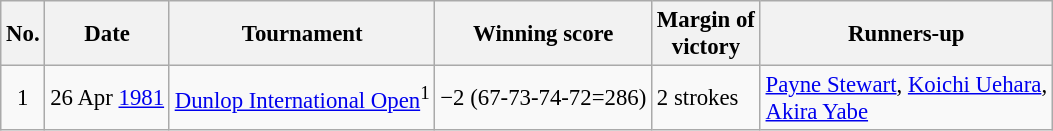<table class="wikitable" style="font-size:95%;">
<tr>
<th>No.</th>
<th>Date</th>
<th>Tournament</th>
<th>Winning score</th>
<th>Margin of<br>victory</th>
<th>Runners-up</th>
</tr>
<tr>
<td align=center>1</td>
<td align=right>26 Apr <a href='#'>1981</a></td>
<td><a href='#'>Dunlop International Open</a><sup>1</sup></td>
<td>−2 (67-73-74-72=286)</td>
<td>2 strokes</td>
<td> <a href='#'>Payne Stewart</a>,  <a href='#'>Koichi Uehara</a>,<br> <a href='#'>Akira Yabe</a></td>
</tr>
</table>
